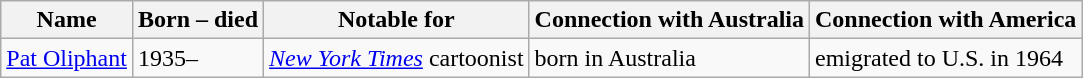<table class="wikitable">
<tr>
<th>Name</th>
<th>Born – died</th>
<th>Notable for</th>
<th>Connection with Australia</th>
<th>Connection with America</th>
</tr>
<tr>
<td><a href='#'>Pat Oliphant</a></td>
<td>1935–</td>
<td><em><a href='#'>New York Times</a></em> cartoonist</td>
<td>born in Australia</td>
<td>emigrated to U.S. in 1964</td>
</tr>
</table>
